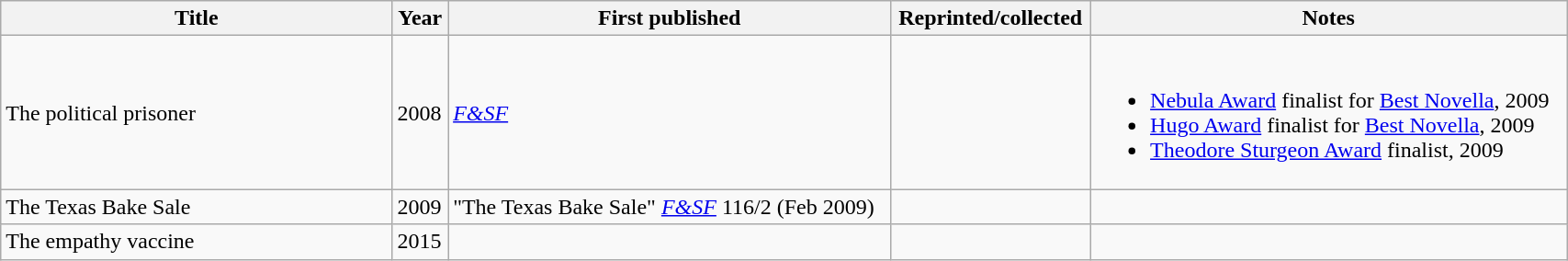<table class="wikitable sortable" width="90%">
<tr>
<th width="25%">Title</th>
<th>Year</th>
<th>First published</th>
<th>Reprinted/collected</th>
<th>Notes</th>
</tr>
<tr>
<td data-sort-value="Political prisoner">The political prisoner</td>
<td>2008</td>
<td><em><a href='#'>F&SF</a></em></td>
<td></td>
<td><br><ul><li><a href='#'>Nebula Award</a> finalist for <a href='#'>Best Novella</a>, 2009</li><li><a href='#'>Hugo Award</a> finalist for <a href='#'>Best Novella</a>, 2009</li><li><a href='#'>Theodore Sturgeon Award</a> finalist, 2009</li></ul></td>
</tr>
<tr>
<td data-sort-value="Texas Bake Sale">The Texas Bake Sale</td>
<td>2009</td>
<td>"The Texas Bake Sale" <em><a href='#'>F&SF</a></em> 116/2 (Feb 2009)</td>
<td></td>
<td></td>
</tr>
<tr>
<td data-sort-value="Empathy vaccine">The empathy vaccine</td>
<td>2015</td>
<td></td>
<td></td>
<td></td>
</tr>
</table>
